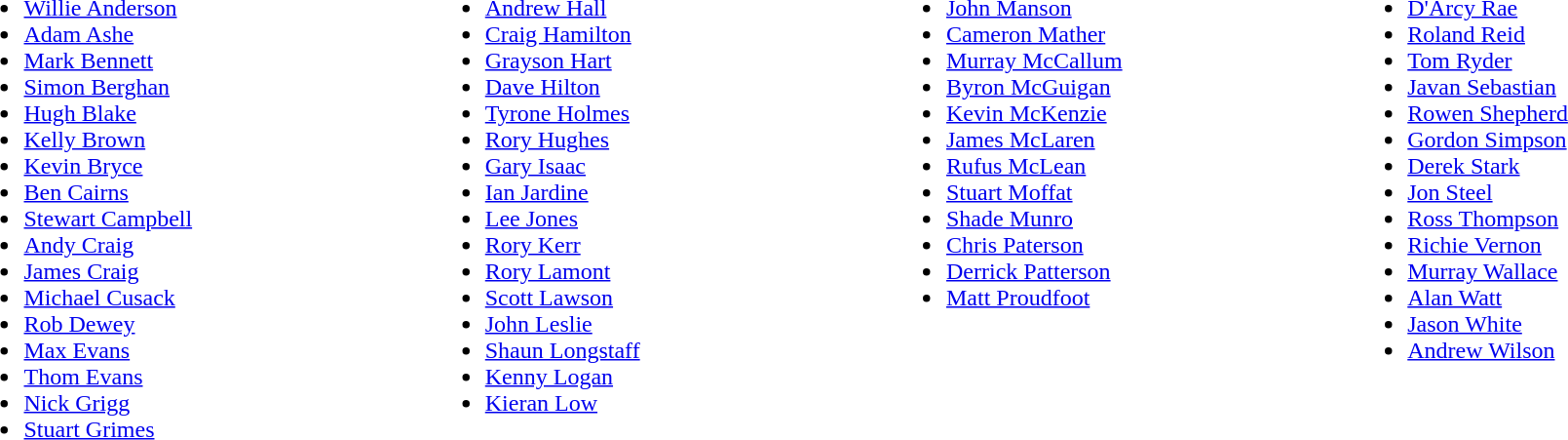<table style="width:100%;">
<tr>
<td style="vertical-align:top; width:20%;"><br><ul><li> <a href='#'>Willie Anderson</a></li><li> <a href='#'>Adam Ashe</a></li><li> <a href='#'>Mark Bennett</a></li><li> <a href='#'>Simon Berghan</a></li><li> <a href='#'>Hugh Blake</a></li><li> <a href='#'>Kelly Brown</a></li><li> <a href='#'>Kevin Bryce</a></li><li> <a href='#'>Ben Cairns</a></li><li> <a href='#'>Stewart Campbell</a></li><li> <a href='#'>Andy Craig</a></li><li> <a href='#'>James Craig</a></li><li> <a href='#'>Michael Cusack</a></li><li> <a href='#'>Rob Dewey</a></li><li> <a href='#'>Max Evans</a></li><li> <a href='#'>Thom Evans</a></li><li> <a href='#'>Nick Grigg</a></li><li> <a href='#'>Stuart Grimes</a></li></ul></td>
<td style="vertical-align:top; width:20%;"><br><ul><li> <a href='#'>Andrew Hall</a></li><li> <a href='#'>Craig Hamilton</a></li><li> <a href='#'>Grayson Hart</a></li><li> <a href='#'>Dave Hilton</a></li><li> <a href='#'>Tyrone Holmes</a></li><li> <a href='#'>Rory Hughes</a></li><li> <a href='#'>Gary Isaac</a></li><li> <a href='#'>Ian Jardine</a></li><li> <a href='#'>Lee Jones</a></li><li> <a href='#'>Rory Kerr</a></li><li> <a href='#'>Rory Lamont</a></li><li> <a href='#'>Scott Lawson</a></li><li> <a href='#'>John Leslie</a></li><li> <a href='#'>Shaun Longstaff</a></li><li> <a href='#'>Kenny Logan</a></li><li> <a href='#'>Kieran Low</a></li></ul></td>
<td style="vertical-align:top; width:20%;"><br><ul><li> <a href='#'>John Manson</a></li><li> <a href='#'>Cameron Mather</a></li><li> <a href='#'>Murray McCallum</a></li><li> <a href='#'>Byron McGuigan</a></li><li> <a href='#'>Kevin McKenzie</a></li><li> <a href='#'>James McLaren</a></li><li> <a href='#'>Rufus McLean</a></li><li> <a href='#'>Stuart Moffat</a></li><li> <a href='#'>Shade Munro</a></li><li> <a href='#'>Chris Paterson</a></li><li> <a href='#'>Derrick Patterson</a></li><li> <a href='#'>Matt Proudfoot</a></li></ul></td>
<td style="vertical-align:top; width:20%;"><br><ul><li> <a href='#'>D'Arcy Rae</a></li><li> <a href='#'>Roland Reid</a></li><li> <a href='#'>Tom Ryder</a></li><li> <a href='#'>Javan Sebastian</a></li><li> <a href='#'>Rowen Shepherd</a></li><li> <a href='#'>Gordon Simpson</a></li><li> <a href='#'>Derek Stark</a></li><li> <a href='#'>Jon Steel</a></li><li> <a href='#'>Ross Thompson</a></li><li> <a href='#'>Richie Vernon</a></li><li> <a href='#'>Murray Wallace</a></li><li> <a href='#'>Alan Watt</a></li><li> <a href='#'>Jason White</a></li><li> <a href='#'>Andrew Wilson</a></li></ul></td>
</tr>
</table>
